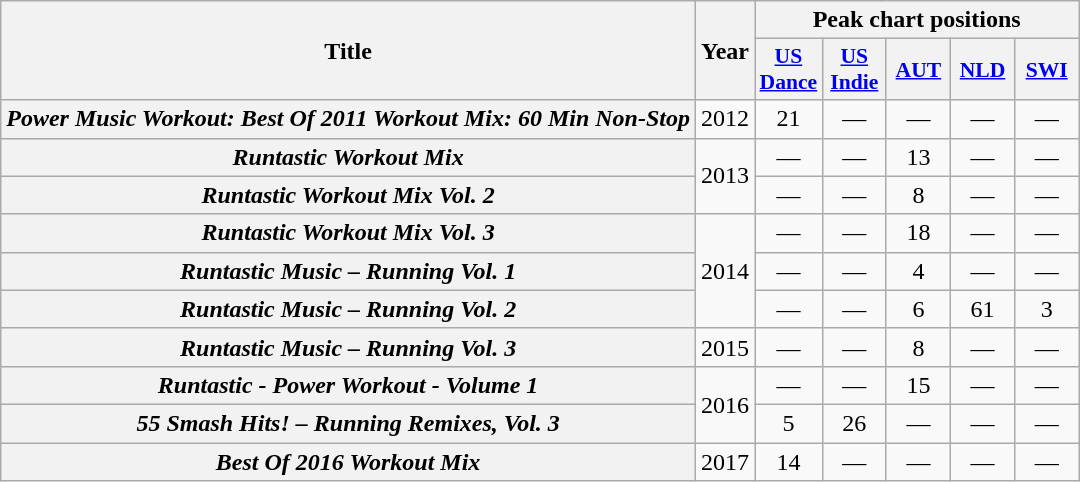<table class="wikitable plainrowheaders" style="text-align:center;" border="1">
<tr>
<th scope="col" rowspan="2">Title</th>
<th scope="col" rowspan="2">Year</th>
<th scope="col" colspan="5">Peak chart positions</th>
</tr>
<tr>
<th scope="col" style="width:2.5em;font-size:90%;"><a href='#'>US<br>Dance</a><br></th>
<th scope="col" style="width:2.5em;font-size:90%;"><a href='#'>US<br>Indie</a><br></th>
<th scope="col" style="width:2.5em;font-size:90%;"><a href='#'>AUT</a><br></th>
<th scope="col" style="width:2.5em;font-size:90%;"><a href='#'>NLD</a><br></th>
<th scope="col" style="width:2.5em;font-size:90%;"><a href='#'>SWI</a><br></th>
</tr>
<tr>
<th scope="row"><em>Power Music Workout: Best Of 2011 Workout Mix: 60 Min Non-Stop</em></th>
<td>2012</td>
<td>21</td>
<td>—</td>
<td>—</td>
<td>—</td>
<td>—</td>
</tr>
<tr>
<th scope="row"><em>Runtastic Workout Mix</em></th>
<td rowspan=2>2013</td>
<td>—</td>
<td>—</td>
<td>13</td>
<td>—</td>
<td>—</td>
</tr>
<tr>
<th scope="row"><em>Runtastic Workout Mix Vol. 2</em></th>
<td>—</td>
<td>—</td>
<td>8</td>
<td>—</td>
<td>—</td>
</tr>
<tr>
<th scope="row"><em>Runtastic Workout Mix Vol. 3</em></th>
<td rowspan=3>2014</td>
<td>—</td>
<td>—</td>
<td>18</td>
<td>—</td>
<td>—</td>
</tr>
<tr>
<th scope="row"><em>Runtastic Music – Running Vol. 1</em></th>
<td>—</td>
<td>—</td>
<td>4</td>
<td>—</td>
<td>—</td>
</tr>
<tr>
<th scope="row"><em>Runtastic Music – Running Vol. 2</em></th>
<td>—</td>
<td>—</td>
<td>6</td>
<td>61</td>
<td>3</td>
</tr>
<tr>
<th scope="row"><em>Runtastic Music – Running Vol. 3</em></th>
<td>2015</td>
<td>—</td>
<td>—</td>
<td>8</td>
<td>—</td>
<td>—</td>
</tr>
<tr>
<th scope="row"><em>Runtastic - Power Workout - Volume 1</em></th>
<td rowspan=2>2016</td>
<td>—</td>
<td>—</td>
<td>15</td>
<td>—</td>
<td>—</td>
</tr>
<tr>
<th scope="row"><em>55 Smash Hits! – Running Remixes, Vol. 3</em></th>
<td>5</td>
<td>26</td>
<td>—</td>
<td>—</td>
<td>—</td>
</tr>
<tr>
<th scope="row"><em>Best Of 2016 Workout Mix</em></th>
<td>2017</td>
<td>14</td>
<td>—</td>
<td>—</td>
<td>—</td>
<td>—</td>
</tr>
</table>
